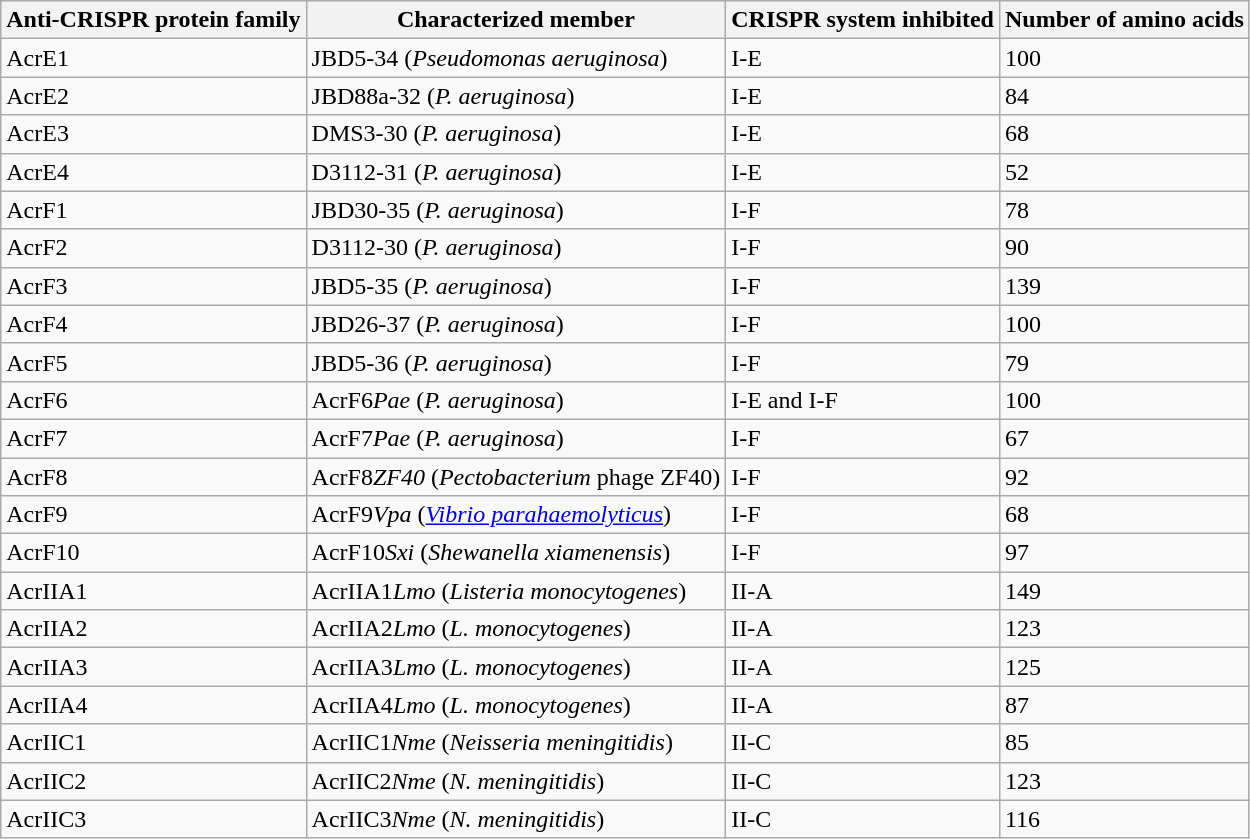<table class="wikitable">
<tr>
<th>Anti-CRISPR protein family</th>
<th>Characterized member</th>
<th>CRISPR system inhibited</th>
<th>Number of amino acids</th>
</tr>
<tr>
<td>AcrE1</td>
<td>JBD5‑34 (<em>Pseudomonas aeruginosa</em>)</td>
<td>I‑E</td>
<td>100</td>
</tr>
<tr>
<td>AcrE2</td>
<td>JBD88a‑32 (<em>P. aeruginosa</em>)</td>
<td>I‑E</td>
<td>84</td>
</tr>
<tr>
<td>AcrE3</td>
<td>DMS3‑30 (<em>P. aeruginosa</em>)</td>
<td>I‑E</td>
<td>68</td>
</tr>
<tr>
<td>AcrE4</td>
<td>D3112‑31 (<em>P. aeruginosa</em>)</td>
<td>I‑E</td>
<td>52</td>
</tr>
<tr>
<td>AcrF1</td>
<td>JBD30‑35 (<em>P. aeruginosa</em>)</td>
<td>I‑F</td>
<td>78</td>
</tr>
<tr>
<td>AcrF2</td>
<td>D3112‑30 (<em>P. aeruginosa</em>)</td>
<td>I‑F</td>
<td>90</td>
</tr>
<tr>
<td>AcrF3</td>
<td>JBD5‑35 (<em>P. aeruginosa</em>)</td>
<td>I‑F</td>
<td>139</td>
</tr>
<tr>
<td>AcrF4</td>
<td>JBD26‑37 (<em>P. aeruginosa</em>)</td>
<td>I‑F</td>
<td>100</td>
</tr>
<tr>
<td>AcrF5</td>
<td>JBD5‑36 (<em>P. aeruginosa</em>)</td>
<td>I‑F</td>
<td>79</td>
</tr>
<tr>
<td>AcrF6</td>
<td>AcrF6<em>Pae</em> (<em>P. aeruginosa</em>)</td>
<td>I‑E and I‑F</td>
<td>100</td>
</tr>
<tr>
<td>AcrF7</td>
<td>AcrF7<em>Pae</em> (<em>P. aeruginosa</em>)</td>
<td>I‑F</td>
<td>67</td>
</tr>
<tr>
<td>AcrF8</td>
<td>AcrF8<em>ZF40</em> (<em>Pectobacterium</em> phage ZF40)</td>
<td>I‑F</td>
<td>92</td>
</tr>
<tr>
<td>AcrF9</td>
<td>AcrF9<em>Vpa</em> (<em><a href='#'>Vibrio parahaemolyticus</a></em>)</td>
<td>I‑F</td>
<td>68</td>
</tr>
<tr>
<td>AcrF10</td>
<td>AcrF10<em>Sxi</em> (<em>Shewanella xiamenensis</em>)</td>
<td>I‑F</td>
<td>97</td>
</tr>
<tr>
<td>AcrIIA1</td>
<td>AcrIIA1<em>Lmo</em> (<em>Listeria monocytogenes</em>)</td>
<td>II‑A</td>
<td>149</td>
</tr>
<tr>
<td>AcrIIA2</td>
<td>AcrIIA2<em>Lmo</em> (<em>L. monocytogenes</em>)</td>
<td>II‑A</td>
<td>123</td>
</tr>
<tr>
<td>AcrIIA3</td>
<td>AcrIIA3<em>Lmo</em> (<em>L. monocytogenes</em>)</td>
<td>II‑A</td>
<td>125</td>
</tr>
<tr>
<td>AcrIIA4</td>
<td>AcrIIA4<em>Lmo</em> (<em>L. monocytogenes</em>)</td>
<td>II‑A</td>
<td>87</td>
</tr>
<tr>
<td>AcrIIC1</td>
<td>AcrIIC1<em>Nme</em> (<em>Neisseria meningitidis</em>)</td>
<td>II‑C</td>
<td>85</td>
</tr>
<tr>
<td>AcrIIC2</td>
<td>AcrIIC2<em>Nme</em> (<em>N. meningitidis</em>)</td>
<td>II‑C</td>
<td>123</td>
</tr>
<tr>
<td>AcrIIC3</td>
<td>AcrIIC3<em>Nme</em> (<em>N. meningitidis</em>)</td>
<td>II‑C</td>
<td>116</td>
</tr>
</table>
